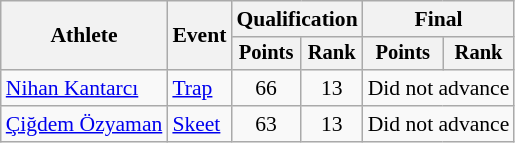<table class="wikitable" style="font-size:90%">
<tr>
<th rowspan="2">Athlete</th>
<th rowspan="2">Event</th>
<th colspan=2>Qualification</th>
<th colspan=2>Final</th>
</tr>
<tr style="font-size:95%">
<th>Points</th>
<th>Rank</th>
<th>Points</th>
<th>Rank</th>
</tr>
<tr align=center>
<td align=left><a href='#'>Nihan Kantarcı</a></td>
<td align=left><a href='#'>Trap</a></td>
<td>66</td>
<td>13</td>
<td colspan=2>Did not advance</td>
</tr>
<tr align=center>
<td align=left><a href='#'>Çiğdem Özyaman</a></td>
<td align=left><a href='#'>Skeet</a></td>
<td>63</td>
<td>13</td>
<td colspan=2>Did not advance</td>
</tr>
</table>
